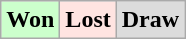<table class="wikitable">
<tr>
<td bgcolor="#ccffcc"><strong>Won</strong></td>
<td bgcolor="FFE4E1"><strong>Lost</strong></td>
<td bgcolor="DCDCDC"><strong>Draw</strong></td>
</tr>
</table>
